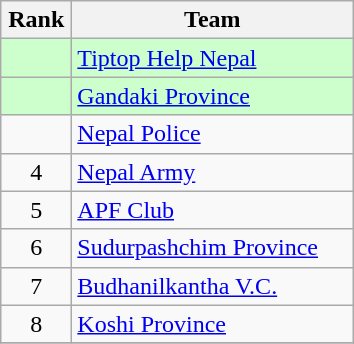<table class="wikitable" style="text-align: center;">
<tr>
<th width=40>Rank</th>
<th width=180>Team</th>
</tr>
<tr bgcolor=#CCFFCC>
<td></td>
<td style="text-align:left;"><a href='#'>Tiptop Help Nepal</a></td>
</tr>
<tr bgcolor=#CCFFCC>
<td></td>
<td style="text-align:left;"><a href='#'>Gandaki Province</a></td>
</tr>
<tr>
<td></td>
<td style="text-align:left;"><a href='#'>Nepal Police</a></td>
</tr>
<tr align=center>
<td>4</td>
<td style="text-align:left;"><a href='#'>Nepal Army</a></td>
</tr>
<tr align=center>
<td>5</td>
<td style="text-align:left;"><a href='#'>APF Club</a></td>
</tr>
<tr align=center>
<td>6</td>
<td style="text-align:left;"><a href='#'>Sudurpashchim Province</a></td>
</tr>
<tr align=center>
<td>7</td>
<td style="text-align:left;"><a href='#'>Budhanilkantha V.C.</a></td>
</tr>
<tr align=center>
<td>8</td>
<td style="text-align:left;"><a href='#'>Koshi Province</a></td>
</tr>
<tr align=center>
</tr>
</table>
